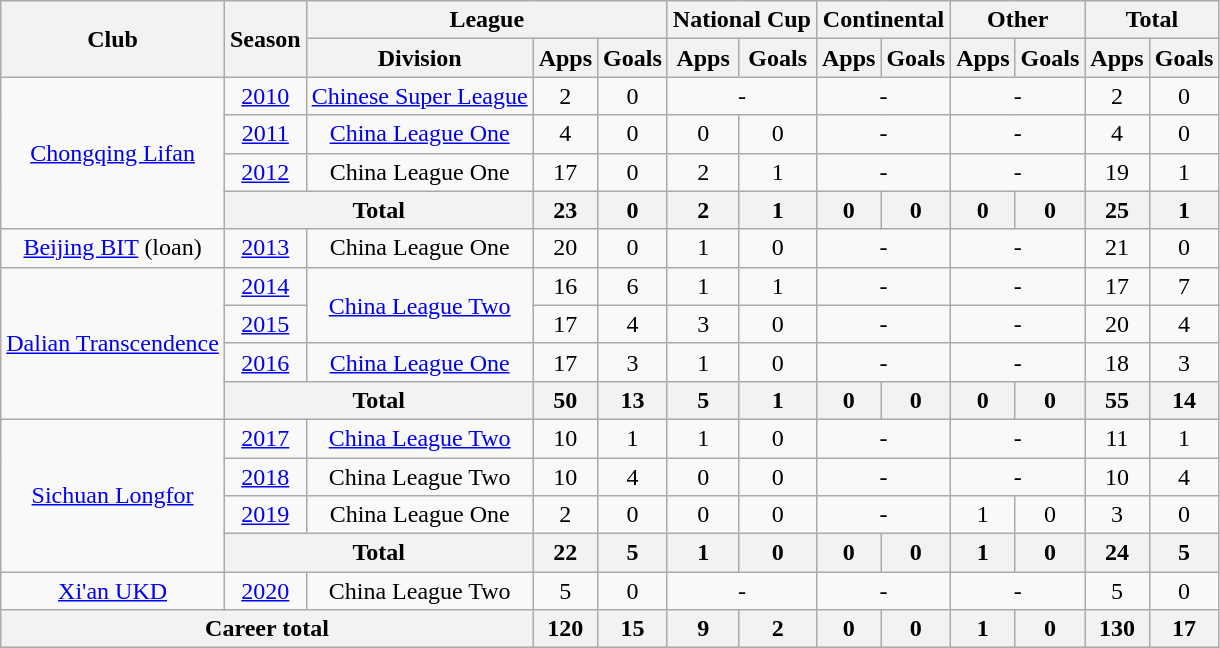<table class="wikitable" style="text-align: center">
<tr>
<th rowspan="2">Club</th>
<th rowspan="2">Season</th>
<th colspan="3">League</th>
<th colspan="2">National Cup</th>
<th colspan="2">Continental</th>
<th colspan="2">Other</th>
<th colspan="2">Total</th>
</tr>
<tr>
<th>Division</th>
<th>Apps</th>
<th>Goals</th>
<th>Apps</th>
<th>Goals</th>
<th>Apps</th>
<th>Goals</th>
<th>Apps</th>
<th>Goals</th>
<th>Apps</th>
<th>Goals</th>
</tr>
<tr>
<td rowspan=4><a href='#'>Chongqing Lifan</a></td>
<td><a href='#'>2010</a></td>
<td><a href='#'>Chinese Super League</a></td>
<td>2</td>
<td>0</td>
<td colspan="2">-</td>
<td colspan="2">-</td>
<td colspan="2">-</td>
<td>2</td>
<td>0</td>
</tr>
<tr>
<td><a href='#'>2011</a></td>
<td><a href='#'>China League One</a></td>
<td>4</td>
<td>0</td>
<td>0</td>
<td>0</td>
<td colspan="2">-</td>
<td colspan="2">-</td>
<td>4</td>
<td>0</td>
</tr>
<tr>
<td><a href='#'>2012</a></td>
<td>China League One</td>
<td>17</td>
<td>0</td>
<td>2</td>
<td>1</td>
<td colspan="2">-</td>
<td colspan="2">-</td>
<td>19</td>
<td>1</td>
</tr>
<tr>
<th colspan="2"><strong>Total</strong></th>
<th>23</th>
<th>0</th>
<th>2</th>
<th>1</th>
<th>0</th>
<th>0</th>
<th>0</th>
<th>0</th>
<th>25</th>
<th>1</th>
</tr>
<tr>
<td><a href='#'>Beijing BIT</a> (loan)</td>
<td><a href='#'>2013</a></td>
<td>China League One</td>
<td>20</td>
<td>0</td>
<td>1</td>
<td>0</td>
<td colspan="2">-</td>
<td colspan="2">-</td>
<td>21</td>
<td>0</td>
</tr>
<tr>
<td rowspan=4><a href='#'>Dalian Transcendence</a></td>
<td><a href='#'>2014</a></td>
<td rowspan="2"><a href='#'>China League Two</a></td>
<td>16</td>
<td>6</td>
<td>1</td>
<td>1</td>
<td colspan="2">-</td>
<td colspan="2">-</td>
<td>17</td>
<td>7</td>
</tr>
<tr>
<td><a href='#'>2015</a></td>
<td>17</td>
<td>4</td>
<td>3</td>
<td>0</td>
<td colspan="2">-</td>
<td colspan="2">-</td>
<td>20</td>
<td>4</td>
</tr>
<tr>
<td><a href='#'>2016</a></td>
<td rowspan="1"><a href='#'>China League One</a></td>
<td>17</td>
<td>3</td>
<td>1</td>
<td>0</td>
<td colspan="2">-</td>
<td colspan="2">-</td>
<td>18</td>
<td>3</td>
</tr>
<tr>
<th colspan="2"><strong>Total</strong></th>
<th>50</th>
<th>13</th>
<th>5</th>
<th>1</th>
<th>0</th>
<th>0</th>
<th>0</th>
<th>0</th>
<th>55</th>
<th>14</th>
</tr>
<tr>
<td rowspan=4><a href='#'>Sichuan Longfor</a></td>
<td><a href='#'>2017</a></td>
<td><a href='#'>China League Two</a></td>
<td>10</td>
<td>1</td>
<td>1</td>
<td>0</td>
<td colspan="2">-</td>
<td colspan="2">-</td>
<td>11</td>
<td>1</td>
</tr>
<tr>
<td><a href='#'>2018</a></td>
<td>China League Two</td>
<td>10</td>
<td>4</td>
<td>0</td>
<td>0</td>
<td colspan="2">-</td>
<td colspan="2">-</td>
<td>10</td>
<td>4</td>
</tr>
<tr>
<td><a href='#'>2019</a></td>
<td>China League One</td>
<td>2</td>
<td>0</td>
<td>0</td>
<td>0</td>
<td colspan="2">-</td>
<td>1</td>
<td>0</td>
<td>3</td>
<td>0</td>
</tr>
<tr>
<th colspan="2"><strong>Total</strong></th>
<th>22</th>
<th>5</th>
<th>1</th>
<th>0</th>
<th>0</th>
<th>0</th>
<th>1</th>
<th>0</th>
<th>24</th>
<th>5</th>
</tr>
<tr>
<td><a href='#'>Xi'an UKD</a></td>
<td><a href='#'>2020</a></td>
<td>China League Two</td>
<td>5</td>
<td>0</td>
<td colspan="2">-</td>
<td colspan="2">-</td>
<td colspan="2">-</td>
<td>5</td>
<td>0</td>
</tr>
<tr>
<th colspan=3>Career total</th>
<th>120</th>
<th>15</th>
<th>9</th>
<th>2</th>
<th>0</th>
<th>0</th>
<th>1</th>
<th>0</th>
<th>130</th>
<th>17</th>
</tr>
</table>
